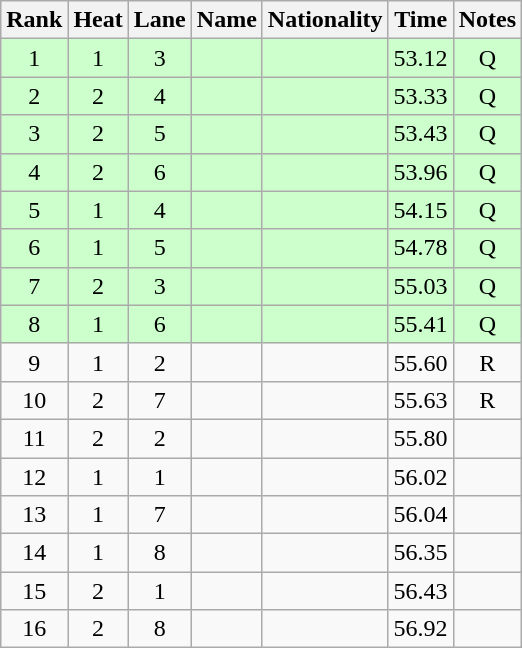<table class="wikitable sortable" style="text-align:center">
<tr>
<th>Rank</th>
<th>Heat</th>
<th>Lane</th>
<th>Name</th>
<th>Nationality</th>
<th>Time</th>
<th>Notes</th>
</tr>
<tr bgcolor=ccffcc>
<td>1</td>
<td>1</td>
<td>3</td>
<td align=left></td>
<td align=left></td>
<td>53.12</td>
<td>Q</td>
</tr>
<tr bgcolor=ccffcc>
<td>2</td>
<td>2</td>
<td>4</td>
<td align=left></td>
<td align=left></td>
<td>53.33</td>
<td>Q</td>
</tr>
<tr bgcolor=ccffcc>
<td>3</td>
<td>2</td>
<td>5</td>
<td align=left></td>
<td align=left></td>
<td>53.43</td>
<td>Q</td>
</tr>
<tr bgcolor=ccffcc>
<td>4</td>
<td>2</td>
<td>6</td>
<td align=left></td>
<td align=left></td>
<td>53.96</td>
<td>Q</td>
</tr>
<tr bgcolor=ccffcc>
<td>5</td>
<td>1</td>
<td>4</td>
<td align=left></td>
<td align=left></td>
<td>54.15</td>
<td>Q</td>
</tr>
<tr bgcolor=ccffcc>
<td>6</td>
<td>1</td>
<td>5</td>
<td align=left></td>
<td align=left></td>
<td>54.78</td>
<td>Q</td>
</tr>
<tr bgcolor=ccffcc>
<td>7</td>
<td>2</td>
<td>3</td>
<td align=left></td>
<td align=left></td>
<td>55.03</td>
<td>Q</td>
</tr>
<tr bgcolor=ccffcc>
<td>8</td>
<td>1</td>
<td>6</td>
<td align=left></td>
<td align=left></td>
<td>55.41</td>
<td>Q</td>
</tr>
<tr>
<td>9</td>
<td>1</td>
<td>2</td>
<td align=left></td>
<td align=left></td>
<td>55.60</td>
<td>R</td>
</tr>
<tr>
<td>10</td>
<td>2</td>
<td>7</td>
<td align=left></td>
<td align=left></td>
<td>55.63</td>
<td>R</td>
</tr>
<tr>
<td>11</td>
<td>2</td>
<td>2</td>
<td align=left></td>
<td align=left></td>
<td>55.80</td>
<td></td>
</tr>
<tr>
<td>12</td>
<td>1</td>
<td>1</td>
<td align=left></td>
<td align=left></td>
<td>56.02</td>
<td></td>
</tr>
<tr>
<td>13</td>
<td>1</td>
<td>7</td>
<td align=left></td>
<td align=left></td>
<td>56.04</td>
<td></td>
</tr>
<tr>
<td>14</td>
<td>1</td>
<td>8</td>
<td align=left></td>
<td align=left></td>
<td>56.35</td>
<td></td>
</tr>
<tr>
<td>15</td>
<td>2</td>
<td>1</td>
<td align=left></td>
<td align=left></td>
<td>56.43</td>
<td></td>
</tr>
<tr>
<td>16</td>
<td>2</td>
<td>8</td>
<td align=left></td>
<td align=left></td>
<td>56.92</td>
<td></td>
</tr>
</table>
